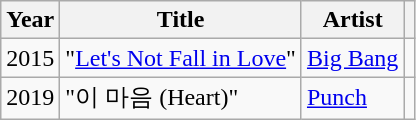<table class="wikitable sortable">
<tr>
<th scope="col">Year</th>
<th scope="col">Title</th>
<th scope="col">Artist</th>
<th scope="col" class="unsortable"></th>
</tr>
<tr>
<td>2015</td>
<td>"<a href='#'>Let's Not Fall in Love</a>"</td>
<td><a href='#'>Big Bang</a></td>
<td></td>
</tr>
<tr>
<td>2019</td>
<td>"이 마음 (Heart)"</td>
<td><a href='#'>Punch</a></td>
<td></td>
</tr>
</table>
